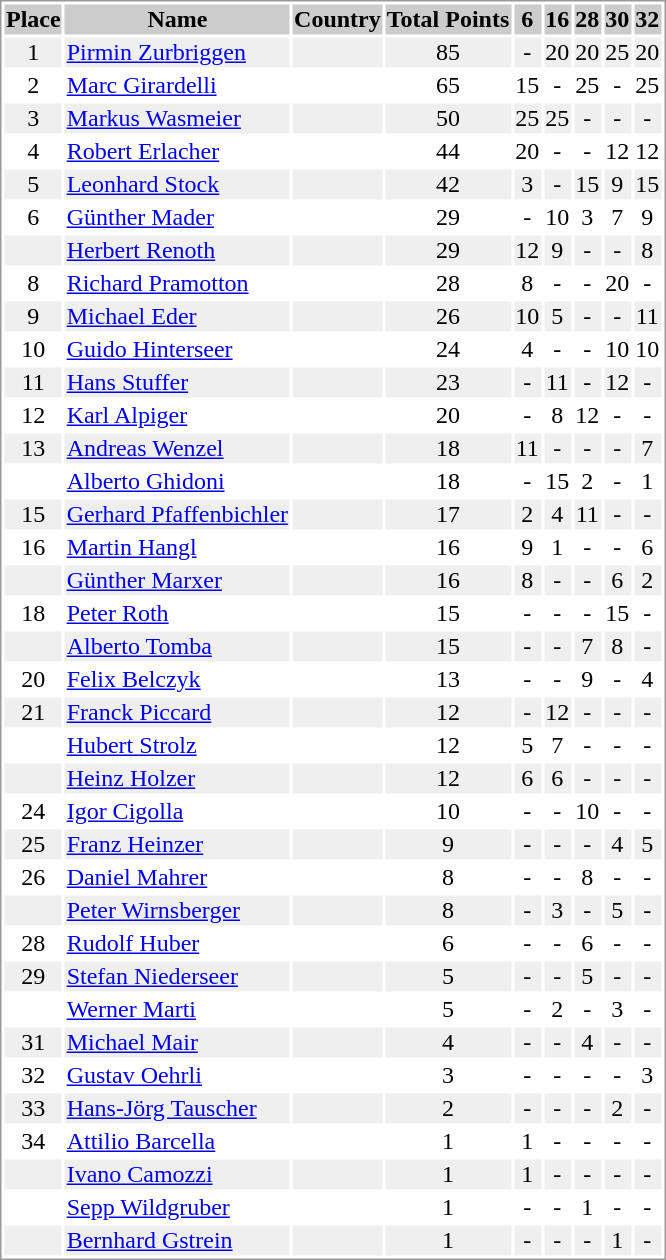<table border="0" style="border: 1px solid #999; background-color:#FFFFFF; text-align:center">
<tr align="center" bgcolor="#CCCCCC">
<th>Place</th>
<th>Name</th>
<th>Country</th>
<th>Total Points</th>
<th>6</th>
<th>16</th>
<th>28</th>
<th>30</th>
<th>32</th>
</tr>
<tr bgcolor="#EFEFEF">
<td>1</td>
<td align="left"><a href='#'>Pirmin Zurbriggen</a></td>
<td align="left"></td>
<td>85</td>
<td>-</td>
<td>20</td>
<td>20</td>
<td>25</td>
<td>20</td>
</tr>
<tr>
<td>2</td>
<td align="left"><a href='#'>Marc Girardelli</a></td>
<td align="left"></td>
<td>65</td>
<td>15</td>
<td>-</td>
<td>25</td>
<td>-</td>
<td>25</td>
</tr>
<tr bgcolor="#EFEFEF">
<td>3</td>
<td align="left"><a href='#'>Markus Wasmeier</a></td>
<td align="left"></td>
<td>50</td>
<td>25</td>
<td>25</td>
<td>-</td>
<td>-</td>
<td>-</td>
</tr>
<tr>
<td>4</td>
<td align="left"><a href='#'>Robert Erlacher</a></td>
<td align="left"></td>
<td>44</td>
<td>20</td>
<td>-</td>
<td>-</td>
<td>12</td>
<td>12</td>
</tr>
<tr bgcolor="#EFEFEF">
<td>5</td>
<td align="left"><a href='#'>Leonhard Stock</a></td>
<td align="left"></td>
<td>42</td>
<td>3</td>
<td>-</td>
<td>15</td>
<td>9</td>
<td>15</td>
</tr>
<tr>
<td>6</td>
<td align="left"><a href='#'>Günther Mader</a></td>
<td align="left"></td>
<td>29</td>
<td>-</td>
<td>10</td>
<td>3</td>
<td>7</td>
<td>9</td>
</tr>
<tr bgcolor="#EFEFEF">
<td></td>
<td align="left"><a href='#'>Herbert Renoth</a></td>
<td align="left"></td>
<td>29</td>
<td>12</td>
<td>9</td>
<td>-</td>
<td>-</td>
<td>8</td>
</tr>
<tr>
<td>8</td>
<td align="left"><a href='#'>Richard Pramotton</a></td>
<td align="left"></td>
<td>28</td>
<td>8</td>
<td>-</td>
<td>-</td>
<td>20</td>
<td>-</td>
</tr>
<tr bgcolor="#EFEFEF">
<td>9</td>
<td align="left"><a href='#'>Michael Eder</a></td>
<td align="left"></td>
<td>26</td>
<td>10</td>
<td>5</td>
<td>-</td>
<td>-</td>
<td>11</td>
</tr>
<tr>
<td>10</td>
<td align="left"><a href='#'>Guido Hinterseer</a></td>
<td align="left"></td>
<td>24</td>
<td>4</td>
<td>-</td>
<td>-</td>
<td>10</td>
<td>10</td>
</tr>
<tr bgcolor="#EFEFEF">
<td>11</td>
<td align="left"><a href='#'>Hans Stuffer</a></td>
<td align="left"></td>
<td>23</td>
<td>-</td>
<td>11</td>
<td>-</td>
<td>12</td>
<td>-</td>
</tr>
<tr>
<td>12</td>
<td align="left"><a href='#'>Karl Alpiger</a></td>
<td align="left"></td>
<td>20</td>
<td>-</td>
<td>8</td>
<td>12</td>
<td>-</td>
<td>-</td>
</tr>
<tr bgcolor="#EFEFEF">
<td>13</td>
<td align="left"><a href='#'>Andreas Wenzel</a></td>
<td align="left"></td>
<td>18</td>
<td>11</td>
<td>-</td>
<td>-</td>
<td>-</td>
<td>7</td>
</tr>
<tr>
<td></td>
<td align="left"><a href='#'>Alberto Ghidoni</a></td>
<td align="left"></td>
<td>18</td>
<td>-</td>
<td>15</td>
<td>2</td>
<td>-</td>
<td>1</td>
</tr>
<tr bgcolor="#EFEFEF">
<td>15</td>
<td align="left"><a href='#'>Gerhard Pfaffenbichler</a></td>
<td align="left"></td>
<td>17</td>
<td>2</td>
<td>4</td>
<td>11</td>
<td>-</td>
<td>-</td>
</tr>
<tr>
<td>16</td>
<td align="left"><a href='#'>Martin Hangl</a></td>
<td align="left"></td>
<td>16</td>
<td>9</td>
<td>1</td>
<td>-</td>
<td>-</td>
<td>6</td>
</tr>
<tr bgcolor="#EFEFEF">
<td></td>
<td align="left"><a href='#'>Günther Marxer</a></td>
<td align="left"></td>
<td>16</td>
<td>8</td>
<td>-</td>
<td>-</td>
<td>6</td>
<td>2</td>
</tr>
<tr>
<td>18</td>
<td align="left"><a href='#'>Peter Roth</a></td>
<td align="left"></td>
<td>15</td>
<td>-</td>
<td>-</td>
<td>-</td>
<td>15</td>
<td>-</td>
</tr>
<tr bgcolor="#EFEFEF">
<td></td>
<td align="left"><a href='#'>Alberto Tomba</a></td>
<td align="left"></td>
<td>15</td>
<td>-</td>
<td>-</td>
<td>7</td>
<td>8</td>
<td>-</td>
</tr>
<tr>
<td>20</td>
<td align="left"><a href='#'>Felix Belczyk</a></td>
<td align="left"></td>
<td>13</td>
<td>-</td>
<td>-</td>
<td>9</td>
<td>-</td>
<td>4</td>
</tr>
<tr bgcolor="#EFEFEF">
<td>21</td>
<td align="left"><a href='#'>Franck Piccard</a></td>
<td align="left"></td>
<td>12</td>
<td>-</td>
<td>12</td>
<td>-</td>
<td>-</td>
<td>-</td>
</tr>
<tr>
<td></td>
<td align="left"><a href='#'>Hubert Strolz</a></td>
<td align="left"></td>
<td>12</td>
<td>5</td>
<td>7</td>
<td>-</td>
<td>-</td>
<td>-</td>
</tr>
<tr bgcolor="#EFEFEF">
<td></td>
<td align="left"><a href='#'>Heinz Holzer</a></td>
<td align="left"></td>
<td>12</td>
<td>6</td>
<td>6</td>
<td>-</td>
<td>-</td>
<td>-</td>
</tr>
<tr>
<td>24</td>
<td align="left"><a href='#'>Igor Cigolla</a></td>
<td align="left"></td>
<td>10</td>
<td>-</td>
<td>-</td>
<td>10</td>
<td>-</td>
<td>-</td>
</tr>
<tr bgcolor="#EFEFEF">
<td>25</td>
<td align="left"><a href='#'>Franz Heinzer</a></td>
<td align="left"></td>
<td>9</td>
<td>-</td>
<td>-</td>
<td>-</td>
<td>4</td>
<td>5</td>
</tr>
<tr>
<td>26</td>
<td align="left"><a href='#'>Daniel Mahrer</a></td>
<td align="left"></td>
<td>8</td>
<td>-</td>
<td>-</td>
<td>8</td>
<td>-</td>
<td>-</td>
</tr>
<tr bgcolor="#EFEFEF">
<td></td>
<td align="left"><a href='#'>Peter Wirnsberger</a></td>
<td align="left"></td>
<td>8</td>
<td>-</td>
<td>3</td>
<td>-</td>
<td>5</td>
<td>-</td>
</tr>
<tr>
<td>28</td>
<td align="left"><a href='#'>Rudolf Huber</a></td>
<td align="left"></td>
<td>6</td>
<td>-</td>
<td>-</td>
<td>6</td>
<td>-</td>
<td>-</td>
</tr>
<tr bgcolor="#EFEFEF">
<td>29</td>
<td align="left"><a href='#'>Stefan Niederseer</a></td>
<td align="left"></td>
<td>5</td>
<td>-</td>
<td>-</td>
<td>5</td>
<td>-</td>
<td>-</td>
</tr>
<tr>
<td></td>
<td align="left"><a href='#'>Werner Marti</a></td>
<td align="left"></td>
<td>5</td>
<td>-</td>
<td>2</td>
<td>-</td>
<td>3</td>
<td>-</td>
</tr>
<tr bgcolor="#EFEFEF">
<td>31</td>
<td align="left"><a href='#'>Michael Mair</a></td>
<td align="left"></td>
<td>4</td>
<td>-</td>
<td>-</td>
<td>4</td>
<td>-</td>
<td>-</td>
</tr>
<tr>
<td>32</td>
<td align="left"><a href='#'>Gustav Oehrli</a></td>
<td align="left"></td>
<td>3</td>
<td>-</td>
<td>-</td>
<td>-</td>
<td>-</td>
<td>3</td>
</tr>
<tr bgcolor="#EFEFEF">
<td>33</td>
<td align="left"><a href='#'>Hans-Jörg Tauscher</a></td>
<td align="left"></td>
<td>2</td>
<td>-</td>
<td>-</td>
<td>-</td>
<td>2</td>
<td>-</td>
</tr>
<tr>
<td>34</td>
<td align="left"><a href='#'>Attilio Barcella</a></td>
<td align="left"></td>
<td>1</td>
<td>1</td>
<td>-</td>
<td>-</td>
<td>-</td>
<td>-</td>
</tr>
<tr bgcolor="#EFEFEF">
<td></td>
<td align="left"><a href='#'>Ivano Camozzi</a></td>
<td align="left"></td>
<td>1</td>
<td>1</td>
<td>-</td>
<td>-</td>
<td>-</td>
<td>-</td>
</tr>
<tr>
<td></td>
<td align="left"><a href='#'>Sepp Wildgruber</a></td>
<td align="left"></td>
<td>1</td>
<td>-</td>
<td>-</td>
<td>1</td>
<td>-</td>
<td>-</td>
</tr>
<tr bgcolor="#EFEFEF">
<td></td>
<td align="left"><a href='#'>Bernhard Gstrein</a></td>
<td align="left"></td>
<td>1</td>
<td>-</td>
<td>-</td>
<td>-</td>
<td>1</td>
<td>-</td>
</tr>
</table>
